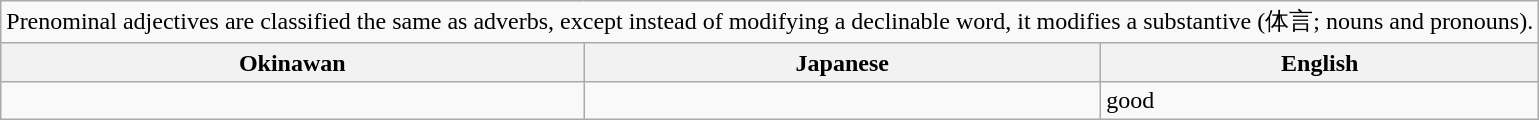<table class="wikitable">
<tr>
<td colspan=3>Prenominal adjectives are classified the same as adverbs, except instead of modifying a declinable word, it modifies a substantive (体言; nouns and pronouns).</td>
</tr>
<tr>
<th>Okinawan</th>
<th>Japanese</th>
<th>English</th>
</tr>
<tr>
<td></td>
<td></td>
<td>good</td>
</tr>
</table>
